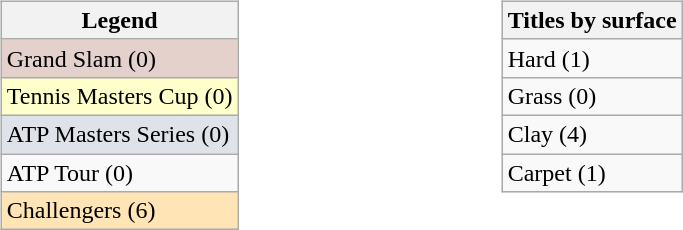<table width=53%>
<tr>
<td valign=top width=33% align=left><br><table class="wikitable">
<tr>
<th>Legend</th>
</tr>
<tr bgcolor="#e5d1cb">
<td>Grand Slam (0)</td>
</tr>
<tr bgcolor="ffffcc">
<td>Tennis Masters Cup (0)</td>
</tr>
<tr bgcolor="#dfe2e9">
<td>ATP Masters Series (0)</td>
</tr>
<tr bgcolor=>
<td>ATP Tour (0)</td>
</tr>
<tr bgcolor="moccasin">
<td>Challengers (6)</td>
</tr>
</table>
</td>
<td valign=top width=33% align=left><br><table class="wikitable">
<tr>
<th>Titles by surface</th>
</tr>
<tr>
<td>Hard (1)</td>
</tr>
<tr>
<td>Grass (0)</td>
</tr>
<tr>
<td>Clay (4)</td>
</tr>
<tr>
<td>Carpet (1)</td>
</tr>
</table>
</td>
</tr>
</table>
